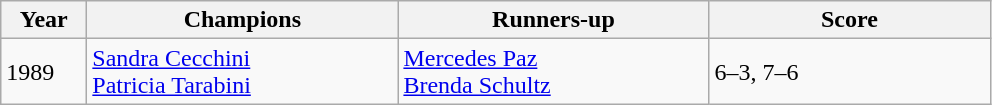<table class="wikitable">
<tr>
<th style="width:50px">Year</th>
<th style="width:200px">Champions</th>
<th style="width:200px">Runners-up</th>
<th style="width:180px">Score</th>
</tr>
<tr>
<td>1989</td>
<td> <a href='#'>Sandra Cecchini</a> <br>  <a href='#'>Patricia Tarabini</a></td>
<td> <a href='#'>Mercedes Paz</a> <br>  <a href='#'>Brenda Schultz</a></td>
<td>6–3, 7–6</td>
</tr>
</table>
